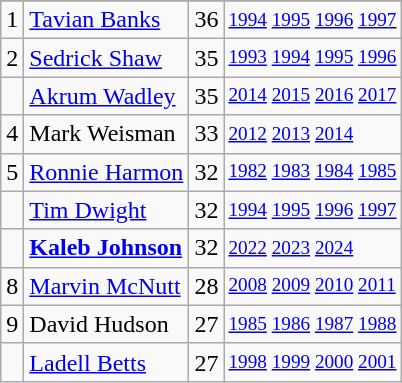<table class="wikitable">
<tr>
</tr>
<tr>
<td>1</td>
<td><a href='#'>Tavian Banks</a></td>
<td><abbr>36</abbr></td>
<td style="font-size:80%;"><a href='#'>1994</a> <a href='#'>1995</a> <a href='#'>1996</a> <a href='#'>1997</a></td>
</tr>
<tr>
<td>2</td>
<td><a href='#'>Sedrick Shaw</a></td>
<td><abbr>35</abbr></td>
<td style="font-size:80%;"><a href='#'>1993</a> <a href='#'>1994</a> <a href='#'>1995</a> <a href='#'>1996</a></td>
</tr>
<tr>
<td></td>
<td><a href='#'>Akrum Wadley</a></td>
<td><abbr>35</abbr></td>
<td style="font-size:80%;"><a href='#'>2014</a> <a href='#'>2015</a> <a href='#'>2016</a> <a href='#'>2017</a></td>
</tr>
<tr>
<td>4</td>
<td>Mark Weisman</td>
<td><abbr>33</abbr></td>
<td style="font-size:80%;"><a href='#'>2012</a> <a href='#'>2013</a> <a href='#'>2014</a></td>
</tr>
<tr>
<td>5</td>
<td><a href='#'>Ronnie Harmon</a></td>
<td><abbr>32</abbr></td>
<td style="font-size:80%;"><a href='#'>1982</a> <a href='#'>1983</a> <a href='#'>1984</a> <a href='#'>1985</a></td>
</tr>
<tr>
<td></td>
<td><a href='#'>Tim Dwight</a></td>
<td><abbr>32</abbr></td>
<td style="font-size:80%;"><a href='#'>1994</a> <a href='#'>1995</a> <a href='#'>1996</a> <a href='#'>1997</a></td>
</tr>
<tr>
<td></td>
<td><strong><a href='#'>Kaleb Johnson</a></strong></td>
<td><abbr>32</abbr></td>
<td style="font-size:80%;"><a href='#'>2022</a> <a href='#'>2023</a> <a href='#'>2024</a></td>
</tr>
<tr>
<td>8</td>
<td><a href='#'>Marvin McNutt</a></td>
<td><abbr>28</abbr></td>
<td style="font-size:80%;"><a href='#'>2008</a> <a href='#'>2009</a> <a href='#'>2010</a> <a href='#'>2011</a></td>
</tr>
<tr>
<td>9</td>
<td>David Hudson</td>
<td><abbr>27</abbr></td>
<td style="font-size:80%;"><a href='#'>1985</a> <a href='#'>1986</a> <a href='#'>1987</a> <a href='#'>1988</a></td>
</tr>
<tr>
<td></td>
<td><a href='#'>Ladell Betts</a></td>
<td><abbr>27</abbr></td>
<td style="font-size:80%;"><a href='#'>1998</a> <a href='#'>1999</a> <a href='#'>2000</a> <a href='#'>2001</a></td>
</tr>
</table>
